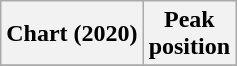<table class="wikitable plainrowheaders">
<tr>
<th scope="col">Chart (2020)</th>
<th scope="col">Peak<br>position</th>
</tr>
<tr>
</tr>
</table>
